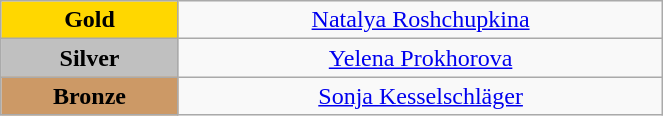<table class="wikitable" style="text-align:center; " width="35%">
<tr>
<td bgcolor="gold"><strong>Gold</strong></td>
<td><a href='#'>Natalya Roshchupkina</a><br>  <small><em></em></small></td>
</tr>
<tr>
<td bgcolor="silver"><strong>Silver</strong></td>
<td><a href='#'>Yelena Prokhorova</a><br>  <small><em></em></small></td>
</tr>
<tr>
<td bgcolor="CC9966"><strong>Bronze</strong></td>
<td><a href='#'>Sonja Kesselschläger</a><br>  <small><em></em></small></td>
</tr>
</table>
